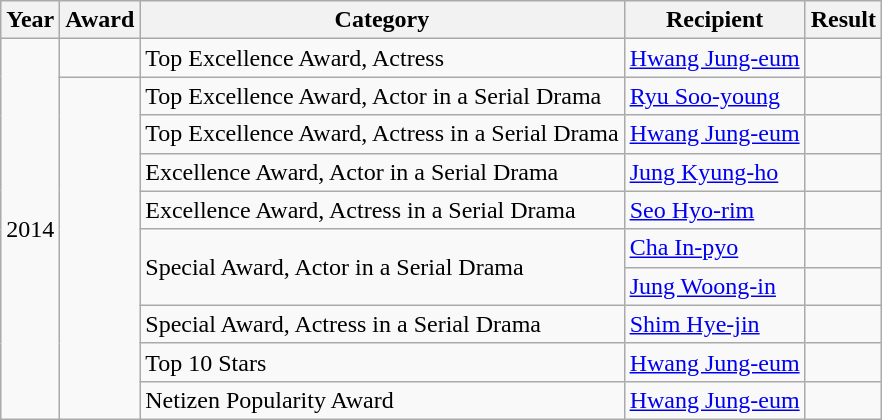<table class="wikitable">
<tr>
<th>Year</th>
<th>Award</th>
<th>Category</th>
<th>Recipient</th>
<th>Result</th>
</tr>
<tr>
<td rowspan=10>2014</td>
<td></td>
<td>Top Excellence Award, Actress</td>
<td><a href='#'>Hwang Jung-eum</a></td>
<td></td>
</tr>
<tr>
<td rowspan=9></td>
<td>Top Excellence Award, Actor in a Serial Drama</td>
<td><a href='#'>Ryu Soo-young</a></td>
<td></td>
</tr>
<tr>
<td>Top Excellence Award, Actress in a Serial Drama</td>
<td><a href='#'>Hwang Jung-eum</a></td>
<td></td>
</tr>
<tr>
<td>Excellence Award, Actor in a Serial Drama</td>
<td><a href='#'>Jung Kyung-ho</a></td>
<td></td>
</tr>
<tr>
<td>Excellence Award, Actress in a Serial Drama</td>
<td><a href='#'>Seo Hyo-rim</a></td>
<td></td>
</tr>
<tr>
<td rowspan=2>Special Award, Actor in a Serial Drama</td>
<td><a href='#'>Cha In-pyo</a></td>
<td></td>
</tr>
<tr>
<td><a href='#'>Jung Woong-in</a></td>
<td></td>
</tr>
<tr>
<td>Special Award, Actress in a Serial Drama</td>
<td><a href='#'>Shim Hye-jin</a></td>
<td></td>
</tr>
<tr>
<td>Top 10 Stars</td>
<td><a href='#'>Hwang Jung-eum</a></td>
<td></td>
</tr>
<tr>
<td>Netizen Popularity Award</td>
<td><a href='#'>Hwang Jung-eum</a></td>
<td></td>
</tr>
</table>
